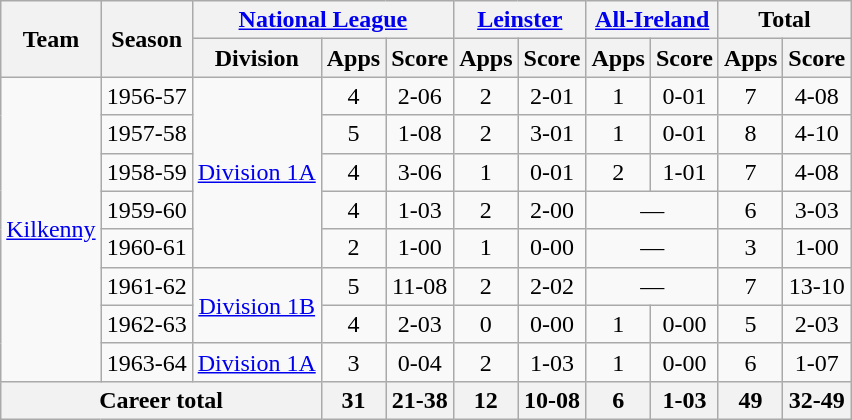<table class="wikitable" style="text-align:center">
<tr>
<th rowspan="2">Team</th>
<th rowspan="2">Season</th>
<th colspan="3"><a href='#'>National League</a></th>
<th colspan="2"><a href='#'>Leinster</a></th>
<th colspan="2"><a href='#'>All-Ireland</a></th>
<th colspan="2">Total</th>
</tr>
<tr>
<th>Division</th>
<th>Apps</th>
<th>Score</th>
<th>Apps</th>
<th>Score</th>
<th>Apps</th>
<th>Score</th>
<th>Apps</th>
<th>Score</th>
</tr>
<tr>
<td rowspan="8"><a href='#'>Kilkenny</a></td>
<td>1956-57</td>
<td rowspan="5"><a href='#'>Division 1A</a></td>
<td>4</td>
<td>2-06</td>
<td>2</td>
<td>2-01</td>
<td>1</td>
<td>0-01</td>
<td>7</td>
<td>4-08</td>
</tr>
<tr>
<td>1957-58</td>
<td>5</td>
<td>1-08</td>
<td>2</td>
<td>3-01</td>
<td>1</td>
<td>0-01</td>
<td>8</td>
<td>4-10</td>
</tr>
<tr>
<td>1958-59</td>
<td>4</td>
<td>3-06</td>
<td>1</td>
<td>0-01</td>
<td>2</td>
<td>1-01</td>
<td>7</td>
<td>4-08</td>
</tr>
<tr>
<td>1959-60</td>
<td>4</td>
<td>1-03</td>
<td>2</td>
<td>2-00</td>
<td colspan=2>—</td>
<td>6</td>
<td>3-03</td>
</tr>
<tr>
<td>1960-61</td>
<td>2</td>
<td>1-00</td>
<td>1</td>
<td>0-00</td>
<td colspan=2>—</td>
<td>3</td>
<td>1-00</td>
</tr>
<tr>
<td>1961-62</td>
<td rowspan="2"><a href='#'>Division 1B</a></td>
<td>5</td>
<td>11-08</td>
<td>2</td>
<td>2-02</td>
<td colspan=2>—</td>
<td>7</td>
<td>13-10</td>
</tr>
<tr>
<td>1962-63</td>
<td>4</td>
<td>2-03</td>
<td>0</td>
<td>0-00</td>
<td>1</td>
<td>0-00</td>
<td>5</td>
<td>2-03</td>
</tr>
<tr>
<td>1963-64</td>
<td rowspan="1"><a href='#'>Division 1A</a></td>
<td>3</td>
<td>0-04</td>
<td>2</td>
<td>1-03</td>
<td>1</td>
<td>0-00</td>
<td>6</td>
<td>1-07</td>
</tr>
<tr>
<th colspan="3">Career total</th>
<th>31</th>
<th>21-38</th>
<th>12</th>
<th>10-08</th>
<th>6</th>
<th>1-03</th>
<th>49</th>
<th>32-49</th>
</tr>
</table>
